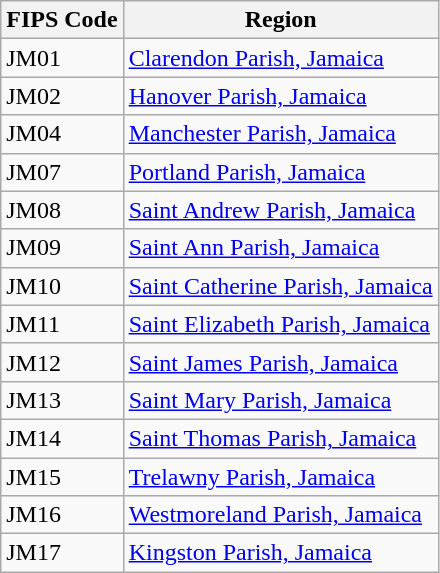<table class="wikitable">
<tr>
<th>FIPS Code</th>
<th>Region</th>
</tr>
<tr>
<td>JM01</td>
<td><a href='#'>Clarendon Parish, Jamaica</a></td>
</tr>
<tr>
<td>JM02</td>
<td><a href='#'>Hanover Parish, Jamaica</a></td>
</tr>
<tr>
<td>JM04</td>
<td><a href='#'>Manchester Parish, Jamaica</a></td>
</tr>
<tr>
<td>JM07</td>
<td><a href='#'>Portland Parish, Jamaica</a></td>
</tr>
<tr>
<td>JM08</td>
<td><a href='#'>Saint Andrew Parish, Jamaica</a></td>
</tr>
<tr>
<td>JM09</td>
<td><a href='#'>Saint Ann Parish, Jamaica</a></td>
</tr>
<tr>
<td>JM10</td>
<td><a href='#'>Saint Catherine Parish, Jamaica</a></td>
</tr>
<tr>
<td>JM11</td>
<td><a href='#'>Saint Elizabeth Parish, Jamaica</a></td>
</tr>
<tr>
<td>JM12</td>
<td><a href='#'>Saint James Parish, Jamaica</a></td>
</tr>
<tr>
<td>JM13</td>
<td><a href='#'>Saint Mary Parish, Jamaica</a></td>
</tr>
<tr>
<td>JM14</td>
<td><a href='#'>Saint Thomas Parish, Jamaica</a></td>
</tr>
<tr>
<td>JM15</td>
<td><a href='#'>Trelawny Parish, Jamaica</a></td>
</tr>
<tr>
<td>JM16</td>
<td><a href='#'>Westmoreland Parish, Jamaica</a></td>
</tr>
<tr>
<td>JM17</td>
<td><a href='#'>Kingston Parish, Jamaica</a></td>
</tr>
</table>
